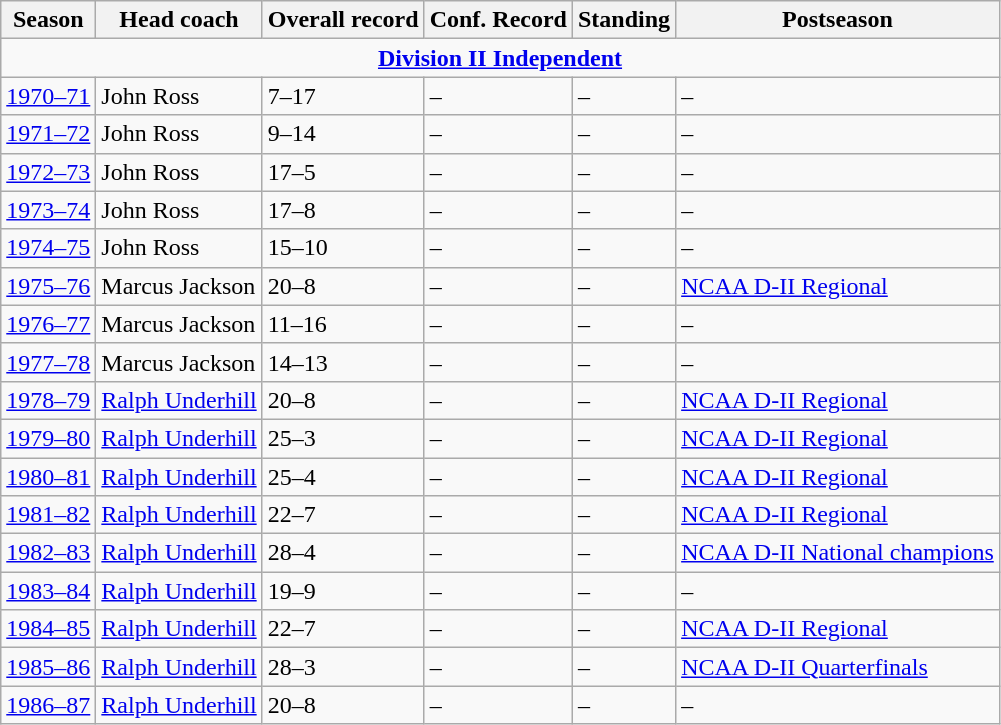<table class="wikitable">
<tr>
<th>Season</th>
<th>Head coach</th>
<th>Overall record</th>
<th>Conf. Record</th>
<th>Standing</th>
<th>Postseason</th>
</tr>
<tr>
<td colspan=6  style="text-align:center"><strong><a href='#'>Division II Independent</a></strong></td>
</tr>
<tr>
<td><a href='#'>1970–71</a></td>
<td>John Ross</td>
<td>7–17</td>
<td>–</td>
<td>–</td>
<td>–</td>
</tr>
<tr>
<td><a href='#'>1971–72</a></td>
<td>John Ross</td>
<td>9–14</td>
<td>–</td>
<td>–</td>
<td>–</td>
</tr>
<tr>
<td><a href='#'>1972–73</a></td>
<td>John Ross</td>
<td>17–5</td>
<td>–</td>
<td>–</td>
<td>–</td>
</tr>
<tr>
<td><a href='#'>1973–74</a></td>
<td>John Ross</td>
<td>17–8</td>
<td>–</td>
<td>–</td>
<td>–</td>
</tr>
<tr>
<td><a href='#'>1974–75</a></td>
<td>John Ross</td>
<td>15–10</td>
<td>–</td>
<td>–</td>
<td>–</td>
</tr>
<tr>
<td><a href='#'>1975–76</a></td>
<td>Marcus Jackson</td>
<td>20–8</td>
<td>–</td>
<td>–</td>
<td><a href='#'>NCAA D-II Regional</a></td>
</tr>
<tr>
<td><a href='#'>1976–77</a></td>
<td>Marcus Jackson</td>
<td>11–16</td>
<td>–</td>
<td>–</td>
<td>–</td>
</tr>
<tr>
<td><a href='#'>1977–78</a></td>
<td>Marcus Jackson</td>
<td>14–13</td>
<td>–</td>
<td>–</td>
<td>–</td>
</tr>
<tr>
<td><a href='#'>1978–79</a></td>
<td><a href='#'>Ralph Underhill</a></td>
<td>20–8</td>
<td>–</td>
<td>–</td>
<td><a href='#'>NCAA D-II Regional</a></td>
</tr>
<tr>
<td><a href='#'>1979–80</a></td>
<td><a href='#'>Ralph Underhill</a></td>
<td>25–3</td>
<td>–</td>
<td>–</td>
<td><a href='#'>NCAA D-II Regional</a></td>
</tr>
<tr>
<td><a href='#'>1980–81</a></td>
<td><a href='#'>Ralph Underhill</a></td>
<td>25–4</td>
<td>–</td>
<td>–</td>
<td><a href='#'>NCAA D-II Regional</a></td>
</tr>
<tr>
<td><a href='#'>1981–82</a></td>
<td><a href='#'>Ralph Underhill</a></td>
<td>22–7</td>
<td>–</td>
<td>–</td>
<td><a href='#'>NCAA D-II Regional</a></td>
</tr>
<tr>
<td><a href='#'>1982–83</a></td>
<td><a href='#'>Ralph Underhill</a></td>
<td>28–4</td>
<td>–</td>
<td>–</td>
<td><a href='#'>NCAA D-II National champions</a></td>
</tr>
<tr>
<td><a href='#'>1983–84</a></td>
<td><a href='#'>Ralph Underhill</a></td>
<td>19–9</td>
<td>–</td>
<td>–</td>
<td>–</td>
</tr>
<tr>
<td><a href='#'>1984–85</a></td>
<td><a href='#'>Ralph Underhill</a></td>
<td>22–7</td>
<td>–</td>
<td>–</td>
<td><a href='#'>NCAA D-II Regional</a></td>
</tr>
<tr>
<td><a href='#'>1985–86</a></td>
<td><a href='#'>Ralph Underhill</a></td>
<td>28–3</td>
<td>–</td>
<td>–</td>
<td><a href='#'>NCAA D-II Quarterfinals</a></td>
</tr>
<tr>
<td><a href='#'>1986–87</a></td>
<td><a href='#'>Ralph Underhill</a></td>
<td>20–8</td>
<td>–</td>
<td>–</td>
<td>–</td>
</tr>
</table>
